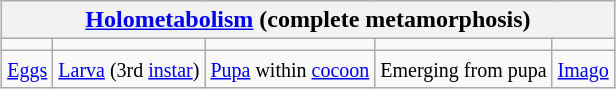<table class="wikitable" style="margin: 1em auto;">
<tr>
<th colspan="5"><a href='#'>Holometabolism</a> (complete metamorphosis)</th>
</tr>
<tr>
<td></td>
<td></td>
<td></td>
<td></td>
<td></td>
</tr>
<tr>
<td><small><a href='#'>Eggs</a></small></td>
<td><small><a href='#'>Larva</a> (3rd <a href='#'>instar</a>)</small></td>
<td><small><a href='#'>Pupa</a> within <a href='#'>cocoon</a></small></td>
<td><small>Emerging from pupa</small></td>
<td><small><a href='#'>Imago</a></small></td>
</tr>
</table>
